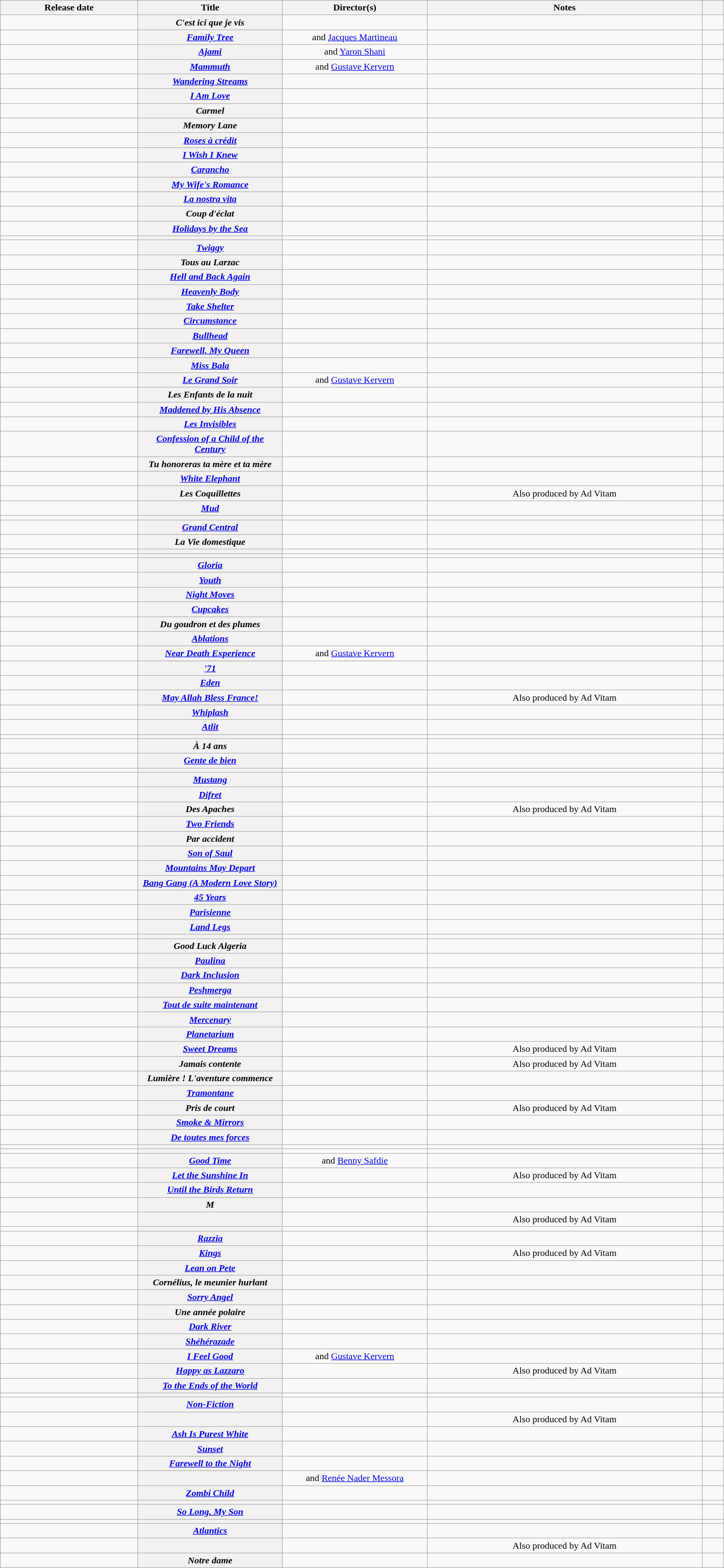<table class="wikitable sortable plainrowheaders" style="text-align: center;">
<tr>
<th scope=col style="width:19%;">Release date</th>
<th scope=col style="width:20%;">Title</th>
<th scope=col style="width:20%;">Director(s)</th>
<th scope=col class="unsortable">Notes</th>
<th scope=col class="unsortable" style="width:3%;"></th>
</tr>
<tr>
<td></td>
<th scope="row"><em>C'est ici que je vis</em></th>
<td></td>
<td></td>
<td></td>
</tr>
<tr>
<td></td>
<th scope="row"><em><a href='#'>Family Tree</a></em></th>
<td> and <a href='#'>Jacques Martineau</a></td>
<td></td>
<td></td>
</tr>
<tr>
<td></td>
<th scope="row"><em><a href='#'>Ajami</a></em></th>
<td> and <a href='#'>Yaron Shani</a></td>
<td></td>
<td></td>
</tr>
<tr>
<td></td>
<th scope="row"><em><a href='#'>Mammuth</a></em></th>
<td> and <a href='#'>Gustave Kervern</a></td>
<td></td>
<td></td>
</tr>
<tr>
<td></td>
<th scope="row"><em><a href='#'>Wandering Streams</a></em></th>
<td></td>
<td></td>
<td></td>
</tr>
<tr>
<td></td>
<th scope="row"><em><a href='#'>I Am Love</a></em></th>
<td></td>
<td></td>
<td></td>
</tr>
<tr>
<td></td>
<th scope="row"><em>Carmel</em></th>
<td></td>
<td></td>
<td></td>
</tr>
<tr>
<td></td>
<th scope="row"><em>Memory Lane</em></th>
<td></td>
<td></td>
<td></td>
</tr>
<tr>
<td></td>
<th scope="row"><em><a href='#'>Roses à crédit</a></em></th>
<td></td>
<td></td>
<td></td>
</tr>
<tr>
<td></td>
<th scope="row"><em><a href='#'>I Wish I Knew</a></em></th>
<td></td>
<td></td>
<td></td>
</tr>
<tr>
<td></td>
<th scope="row"><em><a href='#'>Carancho</a></em></th>
<td></td>
<td></td>
<td></td>
</tr>
<tr>
<td></td>
<th scope="row"><em><a href='#'>My Wife's Romance</a></em></th>
<td></td>
<td></td>
<td></td>
</tr>
<tr>
<td></td>
<th scope="row"><em><a href='#'>La nostra vita</a></em></th>
<td></td>
<td></td>
<td></td>
</tr>
<tr>
<td></td>
<th scope="row"><em>Coup d'éclat</em></th>
<td></td>
<td></td>
<td></td>
</tr>
<tr>
<td></td>
<th scope="row"><em><a href='#'>Holidays by the Sea</a></em></th>
<td></td>
<td></td>
<td></td>
</tr>
<tr>
<td></td>
<th scope="row"></th>
<td></td>
<td></td>
<td></td>
</tr>
<tr>
<td></td>
<th scope="row"><em><a href='#'>Twiggy</a></em></th>
<td></td>
<td></td>
<td></td>
</tr>
<tr>
<td></td>
<th scope="row"><em>Tous au Larzac</em></th>
<td></td>
<td></td>
<td></td>
</tr>
<tr>
<td></td>
<th scope="row"><em><a href='#'>Hell and Back Again</a></em></th>
<td></td>
<td></td>
<td></td>
</tr>
<tr>
<td></td>
<th scope="row"><em><a href='#'>Heavenly Body</a></em></th>
<td></td>
<td></td>
<td></td>
</tr>
<tr>
<td></td>
<th scope="row"><em><a href='#'>Take Shelter</a></em></th>
<td></td>
<td></td>
<td></td>
</tr>
<tr>
<td></td>
<th scope="row"><em><a href='#'>Circumstance</a></em></th>
<td></td>
<td></td>
<td></td>
</tr>
<tr>
<td></td>
<th scope="row"><em><a href='#'>Bullhead</a></em></th>
<td></td>
<td></td>
<td></td>
</tr>
<tr>
<td></td>
<th scope="row"><em><a href='#'>Farewell, My Queen</a></em></th>
<td></td>
<td></td>
<td></td>
</tr>
<tr>
<td></td>
<th scope="row"><em><a href='#'>Miss Bala</a></em></th>
<td></td>
<td></td>
<td></td>
</tr>
<tr>
<td></td>
<th scope="row"><em><a href='#'>Le Grand Soir</a></em></th>
<td> and <a href='#'>Gustave Kervern</a></td>
<td></td>
<td></td>
</tr>
<tr>
<td></td>
<th scope="row"><em>Les Enfants de la nuit</em></th>
<td></td>
<td></td>
<td></td>
</tr>
<tr>
<td></td>
<th scope="row"><em><a href='#'>Maddened by His Absence</a></em></th>
<td></td>
<td></td>
<td></td>
</tr>
<tr>
<td></td>
<th scope="row"><em><a href='#'>Les Invisibles</a></em></th>
<td></td>
<td></td>
<td></td>
</tr>
<tr>
<td></td>
<th scope="row"><em><a href='#'>Confession of a Child of the Century</a></em></th>
<td></td>
<td></td>
<td></td>
</tr>
<tr>
<td></td>
<th scope="row"><em>Tu honoreras ta mère et ta mère</em></th>
<td></td>
<td></td>
<td></td>
</tr>
<tr>
<td></td>
<th scope="row"><em><a href='#'>White Elephant</a></em></th>
<td></td>
<td></td>
<td></td>
</tr>
<tr>
<td></td>
<th scope="row"><em>Les Coquillettes</em></th>
<td></td>
<td>Also produced by Ad Vitam</td>
<td></td>
</tr>
<tr>
<td></td>
<th scope="row"><em><a href='#'>Mud</a></em></th>
<td></td>
<td></td>
<td></td>
</tr>
<tr>
<td></td>
<th scope="row"></th>
<td></td>
<td></td>
<td></td>
</tr>
<tr>
<td></td>
<th scope="row"><em><a href='#'>Grand Central</a></em></th>
<td></td>
<td></td>
<td></td>
</tr>
<tr>
<td></td>
<th scope="row"><em>La Vie domestique</em></th>
<td></td>
<td></td>
<td></td>
</tr>
<tr>
<td></td>
<th scope="row"></th>
<td></td>
<td></td>
<td></td>
</tr>
<tr>
<td></td>
<th scope="row"></th>
<td></td>
<td></td>
<td></td>
</tr>
<tr>
<td></td>
<th scope="row"><em><a href='#'>Gloria</a></em></th>
<td></td>
<td></td>
<td></td>
</tr>
<tr>
<td></td>
<th scope="row"><em><a href='#'>Youth</a></em></th>
<td></td>
<td></td>
<td></td>
</tr>
<tr>
<td></td>
<th scope="row"><em><a href='#'>Night Moves</a></em></th>
<td></td>
<td></td>
<td></td>
</tr>
<tr>
<td></td>
<th scope="row"><em><a href='#'>Cupcakes</a></em></th>
<td></td>
<td></td>
<td></td>
</tr>
<tr>
<td></td>
<th scope="row"><em>Du goudron et des plumes</em></th>
<td></td>
<td></td>
<td></td>
</tr>
<tr>
<td></td>
<th scope="row"><em><a href='#'>Ablations</a></em></th>
<td></td>
<td></td>
<td></td>
</tr>
<tr>
<td></td>
<th scope="row"><em><a href='#'>Near Death Experience</a></em></th>
<td> and <a href='#'>Gustave Kervern</a></td>
<td></td>
<td></td>
</tr>
<tr>
<td></td>
<th scope="row"><em><a href='#'>'71</a></em></th>
<td></td>
<td></td>
<td></td>
</tr>
<tr>
<td></td>
<th scope="row"><em><a href='#'>Eden</a></em></th>
<td></td>
<td></td>
<td></td>
</tr>
<tr>
<td></td>
<th scope="row"><em><a href='#'>May Allah Bless France!</a></em></th>
<td></td>
<td>Also produced by Ad Vitam</td>
<td></td>
</tr>
<tr>
<td></td>
<th scope="row"><em><a href='#'>Whiplash</a></em></th>
<td></td>
<td></td>
<td></td>
</tr>
<tr>
<td></td>
<th scope="row"><em><a href='#'>Atlit</a></em></th>
<td></td>
<td></td>
<td></td>
</tr>
<tr>
<td></td>
<th scope="row"></th>
<td></td>
<td></td>
<td></td>
</tr>
<tr>
<td></td>
<th scope="row"><em>À 14 ans</em></th>
<td></td>
<td></td>
<td></td>
</tr>
<tr>
<td></td>
<th scope="row"><em><a href='#'>Gente de bien</a></em></th>
<td></td>
<td></td>
<td></td>
</tr>
<tr>
<td></td>
<th scope="row"></th>
<td></td>
<td></td>
<td></td>
</tr>
<tr>
<td></td>
<th scope="row"><em><a href='#'>Mustang</a></em></th>
<td></td>
<td></td>
<td></td>
</tr>
<tr>
<td></td>
<th scope="row"><em><a href='#'>Difret</a></em></th>
<td></td>
<td></td>
<td></td>
</tr>
<tr>
<td></td>
<th scope="row"><em>Des Apaches</em></th>
<td></td>
<td>Also produced by Ad Vitam</td>
<td></td>
</tr>
<tr>
<td></td>
<th scope="row"><em><a href='#'>Two Friends</a></em></th>
<td></td>
<td></td>
<td></td>
</tr>
<tr>
<td></td>
<th scope="row"><em>Par accident</em></th>
<td></td>
<td></td>
<td></td>
</tr>
<tr>
<td></td>
<th scope="row"><em><a href='#'>Son of Saul</a></em></th>
<td></td>
<td></td>
<td></td>
</tr>
<tr>
<td></td>
<th scope="row"><em><a href='#'>Mountains May Depart</a></em></th>
<td></td>
<td></td>
<td></td>
</tr>
<tr>
<td></td>
<th scope="row"><em><a href='#'>Bang Gang (A Modern Love Story)</a></em></th>
<td></td>
<td></td>
<td></td>
</tr>
<tr>
<td></td>
<th scope="row"><em><a href='#'>45 Years</a></em></th>
<td></td>
<td></td>
<td></td>
</tr>
<tr>
<td></td>
<th scope="row"><em><a href='#'>Parisienne</a></em></th>
<td></td>
<td></td>
<td></td>
</tr>
<tr>
<td></td>
<th scope="row"><em><a href='#'>Land Legs</a></em></th>
<td></td>
<td></td>
<td></td>
</tr>
<tr>
<td></td>
<th scope="row"></th>
<td></td>
<td></td>
<td></td>
</tr>
<tr>
<td></td>
<th scope="row"><em>Good Luck Algeria</em></th>
<td></td>
<td></td>
<td></td>
</tr>
<tr>
<td></td>
<th scope="row"><em><a href='#'>Paulina</a></em></th>
<td></td>
<td></td>
<td></td>
</tr>
<tr>
<td></td>
<th scope="row"><em><a href='#'>Dark Inclusion</a></em></th>
<td></td>
<td></td>
<td></td>
</tr>
<tr>
<td></td>
<th scope="row"><em><a href='#'>Peshmerga</a></em></th>
<td></td>
<td></td>
<td></td>
</tr>
<tr>
<td></td>
<th scope="row"><em><a href='#'>Tout de suite maintenant</a></em></th>
<td></td>
<td></td>
<td></td>
</tr>
<tr>
<td></td>
<th scope="row"><em><a href='#'>Mercenary</a></em></th>
<td></td>
<td></td>
<td></td>
</tr>
<tr>
<td></td>
<th scope="row"><em><a href='#'>Planetarium</a></em></th>
<td></td>
<td></td>
<td></td>
</tr>
<tr>
<td></td>
<th scope="row"><em><a href='#'>Sweet Dreams</a></em></th>
<td></td>
<td>Also produced by Ad Vitam</td>
<td></td>
</tr>
<tr>
<td></td>
<th scope="row"><em>Jamais contente</em></th>
<td></td>
<td>Also produced by Ad Vitam</td>
<td></td>
</tr>
<tr>
<td></td>
<th scope="row"><em>Lumière ! L'aventure commence</em></th>
<td></td>
<td></td>
<td></td>
</tr>
<tr>
<td></td>
<th scope="row"><em><a href='#'>Tramontane</a></em></th>
<td></td>
<td></td>
<td></td>
</tr>
<tr>
<td></td>
<th scope="row"><em>Pris de court</em></th>
<td></td>
<td>Also produced by Ad Vitam</td>
<td></td>
</tr>
<tr>
<td></td>
<th scope="row"><em><a href='#'>Smoke & Mirrors</a></em></th>
<td></td>
<td></td>
<td></td>
</tr>
<tr>
<td></td>
<th scope="row"><em><a href='#'>De toutes mes forces</a></em></th>
<td></td>
<td></td>
<td></td>
</tr>
<tr>
<td></td>
<th scope="row"></th>
<td></td>
<td></td>
<td></td>
</tr>
<tr>
<td></td>
<th scope="row"></th>
<td></td>
<td></td>
<td></td>
</tr>
<tr>
<td></td>
<th scope="row"><em><a href='#'>Good Time</a></em></th>
<td> and <a href='#'>Benny Safdie</a></td>
<td></td>
<td></td>
</tr>
<tr>
<td></td>
<th scope="row"><em><a href='#'>Let the Sunshine In</a></em></th>
<td></td>
<td>Also produced by Ad Vitam</td>
<td></td>
</tr>
<tr>
<td></td>
<th scope="row"><em><a href='#'>Until the Birds Return</a></em></th>
<td></td>
<td></td>
<td></td>
</tr>
<tr>
<td></td>
<th scope="row"><em>M</em></th>
<td></td>
<td></td>
<td></td>
</tr>
<tr>
<td></td>
<th scope="row"></th>
<td></td>
<td>Also produced by Ad Vitam</td>
<td></td>
</tr>
<tr>
<td></td>
<th scope="row"></th>
<td></td>
<td></td>
<td></td>
</tr>
<tr>
<td></td>
<th scope="row"><em><a href='#'>Razzia</a></em></th>
<td></td>
<td></td>
<td></td>
</tr>
<tr>
<td></td>
<th scope="row"><em><a href='#'>Kings</a></em></th>
<td></td>
<td>Also produced by Ad Vitam</td>
<td></td>
</tr>
<tr>
<td></td>
<th scope="row"><em><a href='#'>Lean on Pete</a></em></th>
<td></td>
<td></td>
<td></td>
</tr>
<tr>
<td></td>
<th scope="row"><em>Cornélius, le meunier hurlant</em></th>
<td></td>
<td></td>
<td></td>
</tr>
<tr>
<td></td>
<th scope="row"><em><a href='#'>Sorry Angel</a></em></th>
<td></td>
<td></td>
<td></td>
</tr>
<tr>
<td></td>
<th scope="row"><em>Une année polaire</em></th>
<td></td>
<td></td>
<td></td>
</tr>
<tr>
<td></td>
<th scope="row"><em><a href='#'>Dark River</a></em></th>
<td></td>
<td></td>
<td></td>
</tr>
<tr>
<td></td>
<th scope="row"><em><a href='#'>Shéhérazade</a></em></th>
<td></td>
<td></td>
<td></td>
</tr>
<tr>
<td></td>
<th scope="row"><em><a href='#'>I Feel Good</a></em></th>
<td> and <a href='#'>Gustave Kervern</a></td>
<td></td>
<td></td>
</tr>
<tr>
<td></td>
<th scope="row"><em><a href='#'>Happy as Lazzaro</a></em></th>
<td></td>
<td>Also produced by Ad Vitam</td>
<td></td>
</tr>
<tr>
<td></td>
<th scope="row"><em><a href='#'>To the Ends of the World</a></em></th>
<td></td>
<td></td>
<td></td>
</tr>
<tr>
<td></td>
<th scope="row"></th>
<td></td>
<td></td>
<td></td>
</tr>
<tr>
<td></td>
<th scope="row"><em><a href='#'>Non-Fiction</a></em></th>
<td></td>
<td></td>
<td></td>
</tr>
<tr>
<td></td>
<th scope="row"></th>
<td></td>
<td>Also produced by Ad Vitam</td>
<td></td>
</tr>
<tr>
<td></td>
<th scope="row"><em><a href='#'>Ash Is Purest White</a></em></th>
<td></td>
<td></td>
<td></td>
</tr>
<tr>
<td></td>
<th scope="row"><em><a href='#'>Sunset</a></em></th>
<td></td>
<td></td>
<td></td>
</tr>
<tr>
<td></td>
<th scope="row"><em><a href='#'>Farewell to the Night</a></em></th>
<td></td>
<td></td>
<td></td>
</tr>
<tr>
<td></td>
<th scope="row"></th>
<td> and <a href='#'>Renée Nader Messora</a></td>
<td></td>
<td></td>
</tr>
<tr>
<td></td>
<th scope="row"><em><a href='#'>Zombi Child</a></em></th>
<td></td>
<td></td>
<td></td>
</tr>
<tr>
<td></td>
<th scope="row"></th>
<td></td>
<td></td>
<td></td>
</tr>
<tr>
<td></td>
<th scope="row"><em><a href='#'>So Long, My Son</a></em></th>
<td></td>
<td></td>
<td></td>
</tr>
<tr>
<td></td>
<th scope="row"></th>
<td></td>
<td></td>
<td></td>
</tr>
<tr>
<td></td>
<th scope="row"><em><a href='#'>Atlantics</a></em></th>
<td></td>
<td></td>
<td></td>
</tr>
<tr>
<td></td>
<th scope="row"></th>
<td></td>
<td>Also produced by Ad Vitam</td>
<td></td>
</tr>
<tr>
<td></td>
<th scope="row"><em>Notre dame</em></th>
<td></td>
<td></td>
<td></td>
</tr>
</table>
